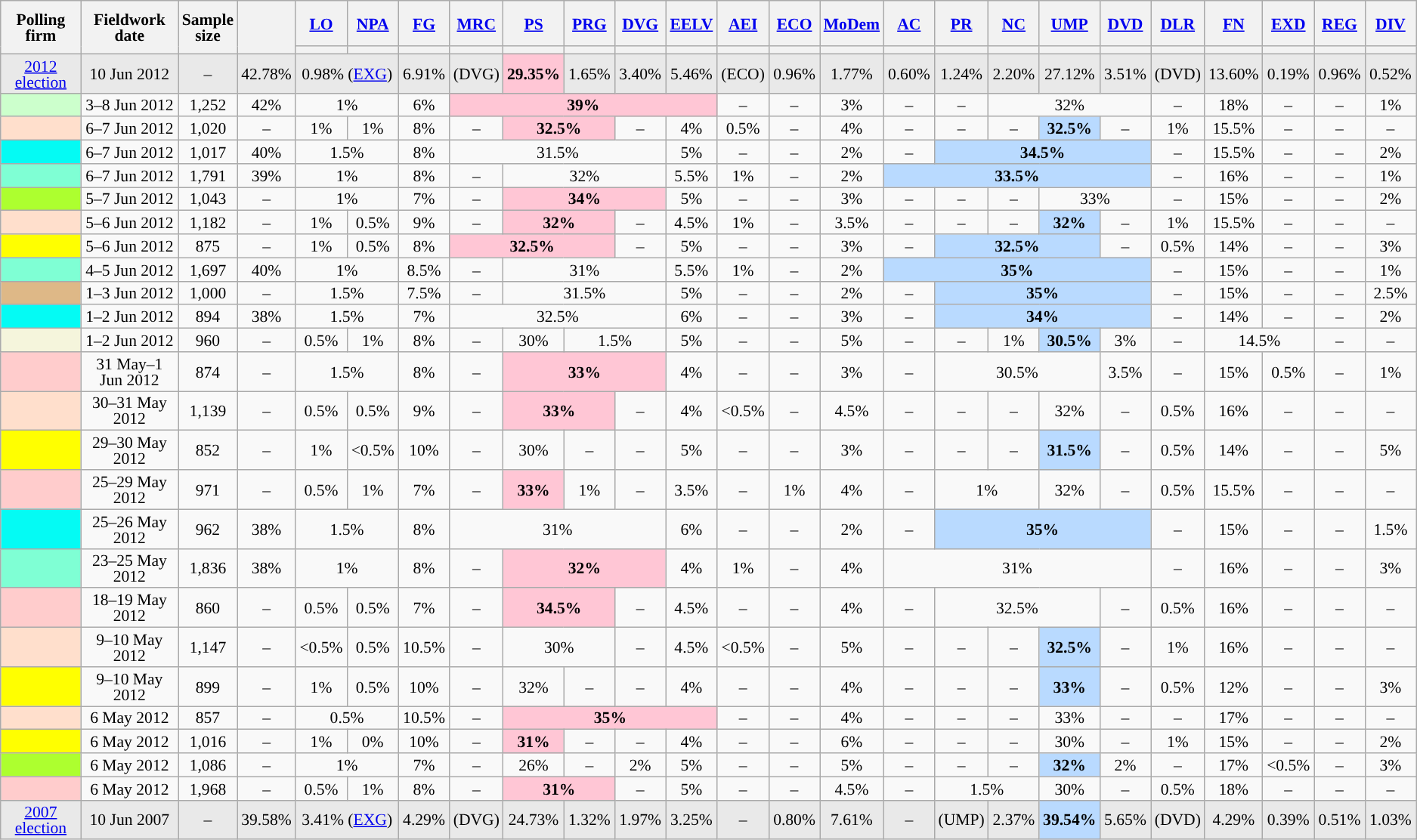<table class="wikitable sortable" style="text-align:center;font-size:90%;line-height:14px;">
<tr style="height:40px;">
<th style="width:100px;" rowspan="2">Polling firm</th>
<th style="width:110px;" rowspan="2">Fieldwork date</th>
<th style="width:35px;" rowspan="2">Sample<br>size</th>
<th style="width:30px;" rowspan="2"></th>
<th class="unsortable" style="width:40px;"><a href='#'>LO</a></th>
<th class="unsortable" style="width:40px;"><a href='#'>NPA</a></th>
<th class="unsortable" style="width:40px;"><a href='#'>FG</a></th>
<th class="unsortable" style="width:40px;"><a href='#'>MRC</a></th>
<th class="unsortable" style="width:40px;"><a href='#'>PS</a></th>
<th class="unsortable" style="width:40px;"><a href='#'>PRG</a></th>
<th class="unsortable" style="width:40px;"><a href='#'>DVG</a></th>
<th class="unsortable" style="width:40px;"><a href='#'>EELV</a></th>
<th class="unsortable" style="width:40px;"><a href='#'>AEI</a></th>
<th class="unsortable" style="width:40px;"><a href='#'>ECO</a></th>
<th class="unsortable" style="width:40px;"><a href='#'>MoDem</a></th>
<th class="unsortable" style="width:40px;"><a href='#'>AC</a></th>
<th class="unsortable" style="width:40px;"><a href='#'>PR</a></th>
<th class="unsortable" style="width:40px;"><a href='#'>NC</a></th>
<th class="unsortable" style="width:40px;"><a href='#'>UMP</a></th>
<th class="unsortable" style="width:40px;"><a href='#'>DVD</a></th>
<th class="unsortable" style="width:40px;"><a href='#'>DLR</a></th>
<th class="unsortable" style="width:40px;"><a href='#'>FN</a></th>
<th class="unsortable" style="width:40px;"><a href='#'>EXD</a></th>
<th class="unsortable" style="width:40px;"><a href='#'>REG</a></th>
<th class="unsortable" style="width:40px;"><a href='#'>DIV</a></th>
</tr>
<tr>
<th style="background:"></th>
<th style="background:"></th>
<th style="background:"></th>
<th style="background:"></th>
<th style="background:"></th>
<th style="background:"></th>
<th style="background:"></th>
<th style="background:"></th>
<th style="background:"></th>
<th style="background:"></th>
<th style="background:"></th>
<th style="background:"></th>
<th style="background:"></th>
<th style="background:"></th>
<th style="background:"></th>
<th style="background:"></th>
<th style="background:"></th>
<th style="background:"></th>
<th style="background:"></th>
<th style="background:"></th>
<th style="background:"></th>
</tr>
<tr style="background:#E9E9E9;">
<td><a href='#'>2012 election</a></td>
<td data-sort-value="2012-06-10">10 Jun 2012</td>
<td>–</td>
<td>42.78%</td>
<td colspan="2">0.98% (<a href='#'>EXG</a>)</td>
<td>6.91%</td>
<td>(DVG)</td>
<td style="background:#FFC6D5;"><strong>29.35%</strong></td>
<td>1.65%</td>
<td>3.40%</td>
<td>5.46%</td>
<td>(ECO)</td>
<td>0.96%</td>
<td>1.77%</td>
<td>0.60%</td>
<td>1.24%</td>
<td>2.20%</td>
<td>27.12%</td>
<td>3.51%</td>
<td>(DVD)</td>
<td>13.60%</td>
<td>0.19%</td>
<td>0.96%</td>
<td>0.52%</td>
</tr>
<tr>
<td style="background:#CCFFCC;"></td>
<td data-sort-value="2012-06-08">3–8 Jun 2012</td>
<td>1,252</td>
<td>42%</td>
<td colspan="2">1%</td>
<td>6%</td>
<td style="background:#FFC6D5;" colspan="5"><strong>39%</strong></td>
<td>–</td>
<td>–</td>
<td>3%</td>
<td>–</td>
<td>–</td>
<td colspan="3">32%</td>
<td>–</td>
<td>18%</td>
<td>–</td>
<td>–</td>
<td>1%</td>
</tr>
<tr>
<td style="background:#FFDFCC;"></td>
<td data-sort-value="2012-06-07">6–7 Jun 2012</td>
<td>1,020</td>
<td>–</td>
<td>1%</td>
<td>1%</td>
<td>8%</td>
<td>–</td>
<td style="background:#FFC6D5;" colspan="2"><strong>32.5%</strong></td>
<td>–</td>
<td>4%</td>
<td>0.5%</td>
<td>–</td>
<td>4%</td>
<td>–</td>
<td>–</td>
<td>–</td>
<td style="background:#B9DAFF;"><strong>32.5%</strong></td>
<td>–</td>
<td>1%</td>
<td>15.5%</td>
<td>–</td>
<td>–</td>
<td>–</td>
</tr>
<tr>
<td style="background:#04FBF4;"></td>
<td data-sort-value="2012-06-07">6–7 Jun 2012</td>
<td>1,017</td>
<td>40%</td>
<td colspan="2">1.5%</td>
<td>8%</td>
<td colspan="4">31.5%</td>
<td>5%</td>
<td>–</td>
<td>–</td>
<td>2%</td>
<td>–</td>
<td style="background:#B9DAFF;" colspan="4"><strong>34.5%</strong></td>
<td>–</td>
<td>15.5%</td>
<td>–</td>
<td>–</td>
<td>2%</td>
</tr>
<tr>
<td style="background:aquamarine;"></td>
<td data-sort-value="2012-06-07">6–7 Jun 2012</td>
<td>1,791</td>
<td>39%</td>
<td colspan="2">1%</td>
<td>8%</td>
<td>–</td>
<td colspan="3">32%</td>
<td>5.5%</td>
<td>1%</td>
<td>–</td>
<td>2%</td>
<td style="background:#B9DAFF;" colspan="5"><strong>33.5%</strong></td>
<td>–</td>
<td>16%</td>
<td>–</td>
<td>–</td>
<td>1%</td>
</tr>
<tr>
<td style="background:GreenYellow;"></td>
<td data-sort-value="2012-06-07">5–7 Jun 2012</td>
<td>1,043</td>
<td>–</td>
<td colspan="2">1%</td>
<td>7%</td>
<td>–</td>
<td style="background:#FFC6D5;" colspan="3"><strong>34%</strong></td>
<td>5%</td>
<td>–</td>
<td>–</td>
<td>3%</td>
<td>–</td>
<td>–</td>
<td>–</td>
<td colspan="2">33%</td>
<td>–</td>
<td>15%</td>
<td>–</td>
<td>–</td>
<td>2%</td>
</tr>
<tr>
<td style="background:#FFDFCC;"></td>
<td data-sort-value="2012-06-06">5–6 Jun 2012</td>
<td>1,182</td>
<td>–</td>
<td>1%</td>
<td>0.5%</td>
<td>9%</td>
<td>–</td>
<td style="background:#FFC6D5;" colspan="2"><strong>32%</strong></td>
<td>–</td>
<td>4.5%</td>
<td>1%</td>
<td>–</td>
<td>3.5%</td>
<td>–</td>
<td>–</td>
<td>–</td>
<td style="background:#B9DAFF;"><strong>32%</strong></td>
<td>–</td>
<td>1%</td>
<td>15.5%</td>
<td>–</td>
<td>–</td>
<td>–</td>
</tr>
<tr>
<td style="background:yellow;"></td>
<td data-sort-value="2012-06-06">5–6 Jun 2012</td>
<td>875</td>
<td>–</td>
<td>1%</td>
<td>0.5%</td>
<td>8%</td>
<td style="background:#FFC6D5;" colspan="3"><strong>32.5%</strong></td>
<td>–</td>
<td>5%</td>
<td>–</td>
<td>–</td>
<td>3%</td>
<td>–</td>
<td style="background:#B9DAFF;" colspan="3"><strong>32.5%</strong></td>
<td>–</td>
<td>0.5%</td>
<td>14%</td>
<td>–</td>
<td>–</td>
<td>3%</td>
</tr>
<tr>
<td style="background:aquamarine;"></td>
<td data-sort-value="2012-06-05">4–5 Jun 2012</td>
<td>1,697</td>
<td>40%</td>
<td colspan="2">1%</td>
<td>8.5%</td>
<td>–</td>
<td colspan="3">31%</td>
<td>5.5%</td>
<td>1%</td>
<td>–</td>
<td>2%</td>
<td style="background:#B9DAFF;" colspan="5"><strong>35%</strong></td>
<td>–</td>
<td>15%</td>
<td>–</td>
<td>–</td>
<td>1%</td>
</tr>
<tr>
<td style="background:burlywood;"></td>
<td data-sort-value="2012-06-03">1–3 Jun 2012</td>
<td>1,000</td>
<td>–</td>
<td colspan="2">1.5%</td>
<td>7.5%</td>
<td>–</td>
<td colspan="3">31.5%</td>
<td>5%</td>
<td>–</td>
<td>–</td>
<td>2%</td>
<td>–</td>
<td style="background:#B9DAFF;" colspan="4"><strong>35%</strong></td>
<td>–</td>
<td>15%</td>
<td>–</td>
<td>–</td>
<td>2.5%</td>
</tr>
<tr>
<td style="background:#04FBF4;"></td>
<td data-sort-value="2012-06-02">1–2 Jun 2012</td>
<td>894</td>
<td>38%</td>
<td colspan="2">1.5%</td>
<td>7%</td>
<td colspan="4">32.5%</td>
<td>6%</td>
<td>–</td>
<td>–</td>
<td>3%</td>
<td>–</td>
<td style="background:#B9DAFF;" colspan="4"><strong>34%</strong></td>
<td>–</td>
<td>14%</td>
<td>–</td>
<td>–</td>
<td>2%</td>
</tr>
<tr>
<td style="background:beige;"></td>
<td data-sort-value="2012-06-02">1–2 Jun 2012</td>
<td>960</td>
<td>–</td>
<td>0.5%</td>
<td>1%</td>
<td>8%</td>
<td>–</td>
<td>30%</td>
<td colspan="2">1.5%</td>
<td>5%</td>
<td>–</td>
<td>–</td>
<td>5%</td>
<td>–</td>
<td>–</td>
<td>1%</td>
<td style="background:#B9DAFF;"><strong>30.5%</strong></td>
<td>3%</td>
<td>–</td>
<td colspan="2">14.5%</td>
<td>–</td>
<td>–</td>
</tr>
<tr>
<td style="background:#FFCCCC;"></td>
<td data-sort-value="2012-06-01">31 May–1 Jun 2012</td>
<td>874</td>
<td>–</td>
<td colspan="2">1.5%</td>
<td>8%</td>
<td>–</td>
<td style="background:#FFC6D5;" colspan="3"><strong>33%</strong></td>
<td>4%</td>
<td>–</td>
<td>–</td>
<td>3%</td>
<td>–</td>
<td colspan="3">30.5%</td>
<td>3.5%</td>
<td>–</td>
<td>15%</td>
<td>0.5%</td>
<td>–</td>
<td>1%</td>
</tr>
<tr>
<td style="background:#FFDFCC;"></td>
<td data-sort-value="2012-05-31">30–31 May 2012</td>
<td>1,139</td>
<td>–</td>
<td>0.5%</td>
<td>0.5%</td>
<td>9%</td>
<td>–</td>
<td style="background:#FFC6D5;" colspan="2"><strong>33%</strong></td>
<td>–</td>
<td>4%</td>
<td data-sort-value="0%"><0.5%</td>
<td>–</td>
<td>4.5%</td>
<td>–</td>
<td>–</td>
<td>–</td>
<td>32%</td>
<td>–</td>
<td>0.5%</td>
<td>16%</td>
<td>–</td>
<td>–</td>
<td>–</td>
</tr>
<tr>
<td style="background:yellow;"></td>
<td data-sort-value="2012-05-30">29–30 May 2012</td>
<td>852</td>
<td>–</td>
<td>1%</td>
<td data-sort-value="0%"><0.5%</td>
<td>10%</td>
<td>–</td>
<td>30%</td>
<td>–</td>
<td>–</td>
<td>5%</td>
<td>–</td>
<td>–</td>
<td>3%</td>
<td>–</td>
<td>–</td>
<td>–</td>
<td style="background:#B9DAFF;"><strong>31.5%</strong></td>
<td>–</td>
<td>0.5%</td>
<td>14%</td>
<td>–</td>
<td>–</td>
<td>5%</td>
</tr>
<tr>
<td style="background:#FFCCCC;"></td>
<td data-sort-value="2012-05-29">25–29 May 2012</td>
<td>971</td>
<td>–</td>
<td>0.5%</td>
<td>1%</td>
<td>7%</td>
<td>–</td>
<td style="background:#FFC6D5;"><strong>33%</strong></td>
<td>1%</td>
<td>–</td>
<td>3.5%</td>
<td>–</td>
<td>1%</td>
<td>4%</td>
<td>–</td>
<td colspan="2">1%</td>
<td>32%</td>
<td>–</td>
<td>0.5%</td>
<td>15.5%</td>
<td>–</td>
<td>–</td>
<td>–</td>
</tr>
<tr>
<td style="background:#04FBF4;"></td>
<td data-sort-value="2012-05-26">25–26 May 2012</td>
<td>962</td>
<td>38%</td>
<td colspan="2">1.5%</td>
<td>8%</td>
<td colspan="4">31%</td>
<td>6%</td>
<td>–</td>
<td>–</td>
<td>2%</td>
<td>–</td>
<td style="background:#B9DAFF;" colspan="4"><strong>35%</strong></td>
<td>–</td>
<td>15%</td>
<td>–</td>
<td>–</td>
<td>1.5%</td>
</tr>
<tr>
<td style="background:aquamarine;"></td>
<td data-sort-value="2012-05-25">23–25 May 2012</td>
<td>1,836</td>
<td>38%</td>
<td colspan="2">1%</td>
<td>8%</td>
<td>–</td>
<td style="background:#FFC6D5;" colspan="3"><strong>32%</strong></td>
<td>4%</td>
<td>1%</td>
<td>–</td>
<td>4%</td>
<td colspan="5">31%</td>
<td>–</td>
<td>16%</td>
<td>–</td>
<td>–</td>
<td>3%</td>
</tr>
<tr>
<td style="background:#FFCCCC;"></td>
<td data-sort-value="2012-05-19">18–19 May 2012</td>
<td>860</td>
<td>–</td>
<td>0.5%</td>
<td>0.5%</td>
<td>7%</td>
<td>–</td>
<td style="background:#FFC6D5;" colspan="2"><strong>34.5%</strong></td>
<td>–</td>
<td>4.5%</td>
<td>–</td>
<td>–</td>
<td>4%</td>
<td>–</td>
<td colspan="3">32.5%</td>
<td>–</td>
<td>0.5%</td>
<td>16%</td>
<td>–</td>
<td>–</td>
<td>–</td>
</tr>
<tr>
<td style="background:#FFDFCC;"></td>
<td data-sort-value="2012-05-10">9–10 May 2012</td>
<td>1,147</td>
<td>–</td>
<td data-sort-value="0%"><0.5%</td>
<td>0.5%</td>
<td>10.5%</td>
<td>–</td>
<td colspan="2">30%</td>
<td>–</td>
<td>4.5%</td>
<td data-sort-value="0%"><0.5%</td>
<td>–</td>
<td>5%</td>
<td>–</td>
<td>–</td>
<td>–</td>
<td style="background:#B9DAFF;"><strong>32.5%</strong></td>
<td>–</td>
<td>1%</td>
<td>16%</td>
<td>–</td>
<td>–</td>
<td>–</td>
</tr>
<tr>
<td style="background:yellow;"></td>
<td data-sort-value="2012-05-10">9–10 May 2012</td>
<td>899</td>
<td>–</td>
<td>1%</td>
<td>0.5%</td>
<td>10%</td>
<td>–</td>
<td>32%</td>
<td>–</td>
<td>–</td>
<td>4%</td>
<td>–</td>
<td>–</td>
<td>4%</td>
<td>–</td>
<td>–</td>
<td>–</td>
<td style="background:#B9DAFF;"><strong>33%</strong></td>
<td>–</td>
<td>0.5%</td>
<td>12%</td>
<td>–</td>
<td>–</td>
<td>3%</td>
</tr>
<tr>
<td style="background:#FFDFCC;"></td>
<td data-sort-value="2012-05-06">6 May 2012</td>
<td>857</td>
<td>–</td>
<td colspan="2">0.5%</td>
<td>10.5%</td>
<td>–</td>
<td style="background:#FFC6D5;" colspan="4"><strong>35%</strong></td>
<td>–</td>
<td>–</td>
<td>4%</td>
<td>–</td>
<td>–</td>
<td>–</td>
<td>33%</td>
<td>–</td>
<td>–</td>
<td>17%</td>
<td>–</td>
<td>–</td>
<td>–</td>
</tr>
<tr>
<td style="background:yellow;"></td>
<td data-sort-value="2012-05-06">6 May 2012</td>
<td>1,016</td>
<td>–</td>
<td>1%</td>
<td>0%</td>
<td>10%</td>
<td>–</td>
<td style="background:#FFC6D5;"><strong>31%</strong></td>
<td>–</td>
<td>–</td>
<td>4%</td>
<td>–</td>
<td>–</td>
<td>6%</td>
<td>–</td>
<td>–</td>
<td>–</td>
<td>30%</td>
<td>–</td>
<td>1%</td>
<td>15%</td>
<td>–</td>
<td>–</td>
<td>2%</td>
</tr>
<tr>
<td style="background:GreenYellow;"></td>
<td data-sort-value="2012-05-06">6 May 2012</td>
<td>1,086</td>
<td>–</td>
<td colspan="2">1%</td>
<td>7%</td>
<td>–</td>
<td>26%</td>
<td>–</td>
<td>2%</td>
<td>5%</td>
<td>–</td>
<td>–</td>
<td>5%</td>
<td>–</td>
<td>–</td>
<td>–</td>
<td style="background:#B9DAFF;"><strong>32%</strong></td>
<td>2%</td>
<td>–</td>
<td>17%</td>
<td data-sort-value="0%"><0.5%</td>
<td>–</td>
<td>3%</td>
</tr>
<tr>
<td style="background:#FFCCCC;"></td>
<td data-sort-value="2012-05-06">6 May 2012</td>
<td>1,968</td>
<td>–</td>
<td>0.5%</td>
<td>1%</td>
<td>8%</td>
<td>–</td>
<td style="background:#FFC6D5;" colspan="2"><strong>31%</strong></td>
<td>–</td>
<td>5%</td>
<td>–</td>
<td>–</td>
<td>4.5%</td>
<td>–</td>
<td colspan="2">1.5%</td>
<td>30%</td>
<td>–</td>
<td>0.5%</td>
<td>18%</td>
<td>–</td>
<td>–</td>
<td>–</td>
</tr>
<tr style="background:#E9E9E9;">
<td><a href='#'>2007 election</a></td>
<td data-sort-value="2007-06-10">10 Jun 2007</td>
<td>–</td>
<td>39.58%</td>
<td colspan="2">3.41% (<a href='#'>EXG</a>)</td>
<td>4.29%</td>
<td>(DVG)</td>
<td>24.73%</td>
<td>1.32%</td>
<td>1.97%</td>
<td>3.25%</td>
<td>–</td>
<td>0.80%</td>
<td>7.61%</td>
<td>–</td>
<td>(UMP)</td>
<td>2.37%</td>
<td style="background:#B9DAFF;"><strong>39.54%</strong></td>
<td>5.65%</td>
<td>(DVD)</td>
<td>4.29%</td>
<td>0.39%</td>
<td>0.51%</td>
<td>1.03%</td>
</tr>
</table>
